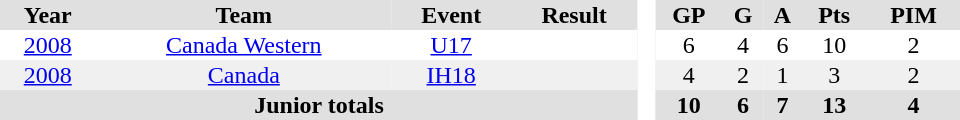<table border="0" cellpadding="1" cellspacing="0" style="text-align:center; width:40em">
<tr ALIGN="center" bgcolor="#e0e0e0">
<th>Year</th>
<th>Team</th>
<th>Event</th>
<th>Result</th>
<th rowspan="99" bgcolor="#ffffff"> </th>
<th>GP</th>
<th>G</th>
<th>A</th>
<th>Pts</th>
<th>PIM</th>
</tr>
<tr>
<td><a href='#'>2008</a></td>
<td><a href='#'>Canada Western</a></td>
<td><a href='#'>U17</a></td>
<td></td>
<td>6</td>
<td>4</td>
<td>6</td>
<td>10</td>
<td>2</td>
</tr>
<tr bgcolor="#f0f0f0">
<td><a href='#'>2008</a></td>
<td><a href='#'>Canada</a></td>
<td><a href='#'>IH18</a></td>
<td></td>
<td>4</td>
<td>2</td>
<td>1</td>
<td>3</td>
<td>2</td>
</tr>
<tr bgcolor="#e0e0e0">
<th colspan=4>Junior totals</th>
<th>10</th>
<th>6</th>
<th>7</th>
<th>13</th>
<th>4</th>
</tr>
</table>
